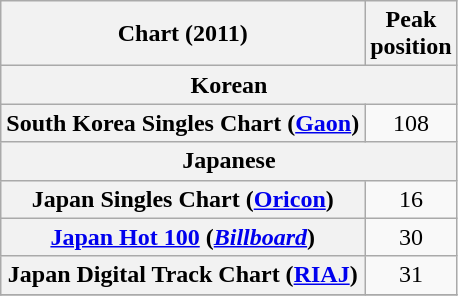<table class="wikitable sortable plainrowheaders">
<tr>
<th scope="col">Chart (2011)</th>
<th scope="col">Peak<br>position</th>
</tr>
<tr>
<th colspan="2">Korean</th>
</tr>
<tr>
<th scope="row">South Korea Singles Chart (<a href='#'>Gaon</a>)</th>
<td align="center">108</td>
</tr>
<tr>
<th colspan="2">Japanese</th>
</tr>
<tr>
<th scope="row">Japan Singles Chart (<a href='#'>Oricon</a>)</th>
<td align="center">16</td>
</tr>
<tr>
<th scope="row"><a href='#'>Japan Hot 100</a> (<em><a href='#'>Billboard</a></em>)</th>
<td align="center">30</td>
</tr>
<tr>
<th scope="row">Japan Digital Track Chart (<a href='#'>RIAJ</a>)</th>
<td align="center">31</td>
</tr>
<tr>
</tr>
</table>
